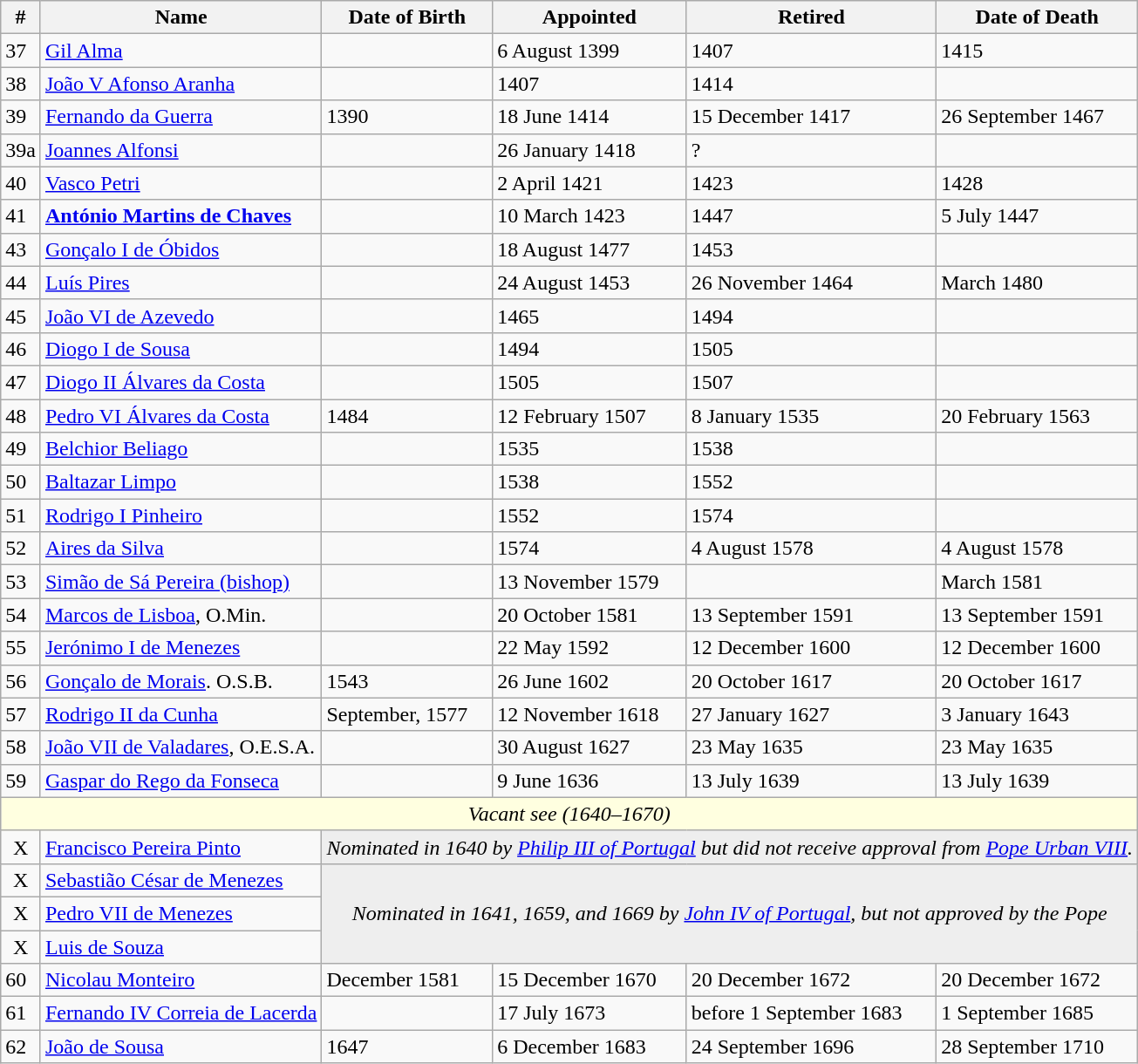<table class="wikitable sortable">
<tr>
<th>#</th>
<th>Name</th>
<th>Date of Birth</th>
<th>Appointed</th>
<th>Retired</th>
<th>Date of Death</th>
</tr>
<tr>
<td>37</td>
<td><a href='#'>Gil Alma</a></td>
<td> </td>
<td>6 August 1399</td>
<td>1407</td>
<td>1415</td>
</tr>
<tr>
<td>38</td>
<td><a href='#'>João V Afonso Aranha</a></td>
<td> </td>
<td>1407</td>
<td>1414</td>
<td> </td>
</tr>
<tr>
<td>39</td>
<td><a href='#'>Fernando da Guerra</a></td>
<td>1390</td>
<td>18 June 1414</td>
<td>15 December 1417</td>
<td>26 September 1467</td>
</tr>
<tr>
<td>39a</td>
<td><a href='#'>Joannes Alfonsi</a></td>
<td> </td>
<td>26 January 1418</td>
<td>?</td>
<td> </td>
</tr>
<tr>
<td>40</td>
<td><a href='#'>Vasco Petri</a></td>
<td> </td>
<td>2 April 1421</td>
<td>1423</td>
<td>1428</td>
</tr>
<tr>
<td>41</td>
<td><strong><a href='#'>António Martins de Chaves</a></strong></td>
<td> </td>
<td>10 March 1423</td>
<td>1447</td>
<td>5 July 1447</td>
</tr>
<tr>
<td>43</td>
<td><a href='#'>Gonçalo I de Óbidos</a></td>
<td> </td>
<td>18 August 1477</td>
<td>1453</td>
<td> </td>
</tr>
<tr>
<td>44</td>
<td><a href='#'>Luís Pires</a></td>
<td> </td>
<td>24 August 1453</td>
<td>26 November 1464</td>
<td>March 1480</td>
</tr>
<tr>
<td>45</td>
<td><a href='#'>João VI de Azevedo</a></td>
<td> </td>
<td>1465</td>
<td>1494</td>
<td> </td>
</tr>
<tr>
<td>46</td>
<td><a href='#'>Diogo I de Sousa</a></td>
<td> </td>
<td>1494</td>
<td>1505</td>
<td> </td>
</tr>
<tr>
<td>47</td>
<td><a href='#'>Diogo II Álvares da Costa</a></td>
<td> </td>
<td>1505</td>
<td>1507</td>
<td> </td>
</tr>
<tr>
<td>48</td>
<td><a href='#'>Pedro VI Álvares da Costa</a></td>
<td>1484</td>
<td>12 February 1507</td>
<td>8 January 1535</td>
<td>20 February 1563</td>
</tr>
<tr>
<td>49</td>
<td><a href='#'>Belchior Beliago</a></td>
<td> </td>
<td>1535</td>
<td>1538</td>
<td> </td>
</tr>
<tr>
<td>50</td>
<td><a href='#'>Baltazar Limpo</a></td>
<td> </td>
<td>1538</td>
<td>1552</td>
<td> </td>
</tr>
<tr>
<td>51</td>
<td><a href='#'>Rodrigo I Pinheiro</a></td>
<td> </td>
<td>1552</td>
<td>1574</td>
<td> </td>
</tr>
<tr>
<td>52</td>
<td><a href='#'>Aires da Silva</a></td>
<td> </td>
<td>1574</td>
<td>4 August 1578</td>
<td>4 August 1578</td>
</tr>
<tr>
<td>53</td>
<td><a href='#'>Simão de Sá Pereira (bishop)</a></td>
<td> </td>
<td>13 November 1579</td>
<td> </td>
<td>March 1581 </td>
</tr>
<tr>
<td>54</td>
<td><a href='#'>Marcos de Lisboa</a>, O.Min.</td>
<td> </td>
<td>20 October 1581</td>
<td>13 September 1591</td>
<td>13 September 1591 </td>
</tr>
<tr>
<td>55</td>
<td><a href='#'>Jerónimo I de Menezes</a></td>
<td> </td>
<td>22 May 1592</td>
<td>12 December 1600</td>
<td>12 December 1600 </td>
</tr>
<tr>
<td>56</td>
<td><a href='#'>Gonçalo de Morais</a>. O.S.B.</td>
<td>1543</td>
<td>26 June 1602 </td>
<td>20 October 1617</td>
<td>20 October 1617 </td>
</tr>
<tr>
<td>57</td>
<td><a href='#'>Rodrigo II da Cunha</a></td>
<td>September, 1577</td>
<td>12 November 1618</td>
<td>27 January 1627</td>
<td>3 January 1643</td>
</tr>
<tr>
<td>58</td>
<td><a href='#'>João VII de Valadares</a>, O.E.S.A.</td>
<td> </td>
<td>30 August 1627</td>
<td>23 May 1635</td>
<td>23 May 1635 </td>
</tr>
<tr>
<td>59</td>
<td><a href='#'>Gaspar do Rego da Fonseca</a></td>
<td> </td>
<td>9 June 1636</td>
<td>13 July 1639</td>
<td>13 July 1639 </td>
</tr>
<tr>
<td colspan=6 align=center bgcolor=#FFFFE0><em>Vacant see (1640–1670)</em></td>
</tr>
<tr>
<td style="text-align:center;">X</td>
<td><a href='#'>Francisco Pereira Pinto</a></td>
<td bgcolor=#eee colspan=4 align=center><em>Nominated in 1640 by <a href='#'>Philip III of Portugal</a> but did not receive approval from <a href='#'>Pope Urban VIII</a>.</em></td>
</tr>
<tr>
<td style="text-align:center;">X</td>
<td><a href='#'>Sebastião César de Menezes</a></td>
<td bgcolor=#eee colspan=4 align=center rowspan=3><em>Nominated in 1641, 1659, and 1669 by <a href='#'>John IV of Portugal</a>, but not approved by the Pope</em></td>
</tr>
<tr>
<td style="text-align:center;">X</td>
<td><a href='#'>Pedro VII de Menezes</a></td>
</tr>
<tr>
<td style="text-align:center;">X</td>
<td><a href='#'>Luis de Souza</a></td>
</tr>
<tr>
<td>60</td>
<td><a href='#'>Nicolau Monteiro</a></td>
<td>December 1581</td>
<td>15 December 1670</td>
<td>20 December 1672</td>
<td>20 December 1672</td>
</tr>
<tr>
<td>61</td>
<td><a href='#'>Fernando IV Correia de Lacerda</a></td>
<td> </td>
<td>17 July 1673</td>
<td>before 1 September 1683</td>
<td>1 September 1685</td>
</tr>
<tr>
<td>62</td>
<td><a href='#'>João de Sousa</a></td>
<td>1647</td>
<td>6 December 1683</td>
<td>24 September 1696</td>
<td>28 September 1710</td>
</tr>
</table>
